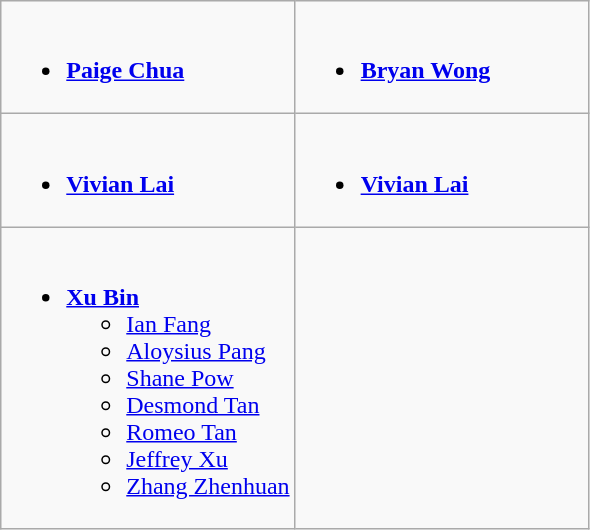<table class=wikitable>
<tr>
<td valign="top" width="50%"><br><ul><li><strong><a href='#'>Paige Chua</a></strong></li></ul></td>
<td valign="top" width="50%"><br><ul><li><strong><a href='#'>Bryan Wong</a></strong></li></ul></td>
</tr>
<tr>
<td valign="top" width="50%"><br><ul><li><strong><a href='#'>Vivian Lai</a></strong></li></ul></td>
<td valign="top" width="50%"><br><ul><li><strong><a href='#'>Vivian Lai</a> </strong></li></ul></td>
</tr>
<tr>
<td valign="top" width="50%"><br><ul><li><strong><a href='#'>Xu Bin</a></strong><ul><li><a href='#'>Ian Fang</a></li><li><a href='#'>Aloysius Pang</a></li><li><a href='#'>Shane Pow</a></li><li><a href='#'>Desmond Tan</a></li><li><a href='#'>Romeo Tan</a></li><li><a href='#'>Jeffrey Xu</a></li><li><a href='#'>Zhang Zhenhuan</a></li></ul></li></ul></td>
</tr>
</table>
